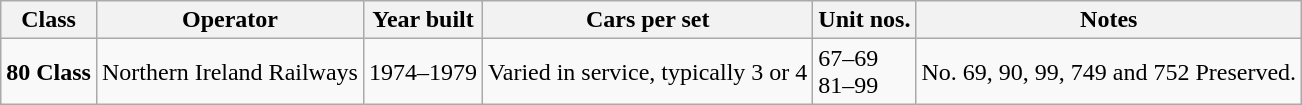<table class="wikitable">
<tr>
<th>Class</th>
<th>Operator</th>
<th>Year built</th>
<th>Cars per set</th>
<th>Unit nos.</th>
<th>Notes</th>
</tr>
<tr>
<td rowspan=2><strong>80 Class</strong></td>
<td rowspan=2>Northern Ireland Railways</td>
<td rowspan=2 align=center>1974–1979</td>
<td align=center>Varied in service, typically 3 or 4</td>
<td>67–69<br>81–99</td>
<td>No. 69, 90, 99, 749 and 752 Preserved.</td>
</tr>
</table>
